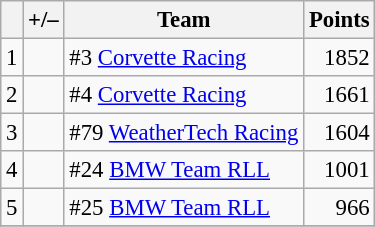<table class="wikitable" style="font-size: 95%;">
<tr>
<th scope="col"></th>
<th scope="col">+/–</th>
<th scope="col">Team</th>
<th scope="col">Points</th>
</tr>
<tr>
<td align=center>1</td>
<td align="left"></td>
<td> #3 <a href='#'>Corvette Racing</a></td>
<td align=right>1852</td>
</tr>
<tr>
<td align=center>2</td>
<td align="left"></td>
<td> #4 <a href='#'>Corvette Racing</a></td>
<td align=right>1661</td>
</tr>
<tr>
<td align=center>3</td>
<td align="left"></td>
<td> #79 <a href='#'>WeatherTech Racing</a></td>
<td align=right>1604</td>
</tr>
<tr>
<td align=center>4</td>
<td align="left"></td>
<td> #24 <a href='#'>BMW Team RLL</a></td>
<td align=right>1001</td>
</tr>
<tr>
<td align=center>5</td>
<td align="left"></td>
<td> #25 <a href='#'>BMW Team RLL</a></td>
<td align=right>966</td>
</tr>
<tr>
</tr>
</table>
